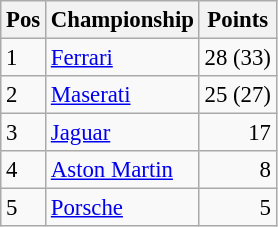<table class="wikitable" style="font-size: 95%;">
<tr>
<th>Pos</th>
<th>Championship</th>
<th>Points</th>
</tr>
<tr>
<td>1</td>
<td> <a href='#'>Ferrari</a></td>
<td style="text-align:right;">28 (33)</td>
</tr>
<tr>
<td>2</td>
<td> <a href='#'>Maserati</a></td>
<td style="text-align:right;">25 (27)</td>
</tr>
<tr>
<td>3</td>
<td> <a href='#'>Jaguar</a></td>
<td style="text-align:right;">17</td>
</tr>
<tr>
<td>4</td>
<td> <a href='#'>Aston Martin</a></td>
<td style="text-align:right;">8</td>
</tr>
<tr>
<td>5</td>
<td> <a href='#'>Porsche</a></td>
<td style="text-align:right;">5</td>
</tr>
</table>
